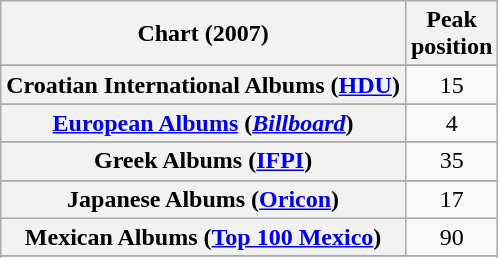<table class="wikitable sortable plainrowheaders" style="text-align:center">
<tr>
<th scope="col">Chart (2007)</th>
<th scope="col">Peak<br>position</th>
</tr>
<tr>
</tr>
<tr>
</tr>
<tr>
</tr>
<tr>
</tr>
<tr>
</tr>
<tr>
<th scope="row">Croatian International Albums (<a href='#'>HDU</a>)</th>
<td>15</td>
</tr>
<tr>
</tr>
<tr>
</tr>
<tr>
<th scope="row"><a href='#'>European Albums</a> (<em><a href='#'>Billboard</a></em>)</th>
<td>4</td>
</tr>
<tr>
</tr>
<tr>
</tr>
<tr>
</tr>
<tr>
<th scope="row">Greek Albums (<a href='#'>IFPI</a>)</th>
<td>35</td>
</tr>
<tr>
</tr>
<tr>
</tr>
<tr>
</tr>
<tr>
<th scope="row">Japanese Albums (<a href='#'>Oricon</a>)</th>
<td>17</td>
</tr>
<tr>
<th scope="row">Mexican Albums (<a href='#'>Top 100 Mexico</a>)</th>
<td>90</td>
</tr>
<tr>
</tr>
<tr>
</tr>
<tr>
</tr>
<tr>
</tr>
<tr>
</tr>
<tr>
</tr>
<tr>
</tr>
<tr>
</tr>
<tr>
</tr>
<tr>
</tr>
<tr>
</tr>
</table>
